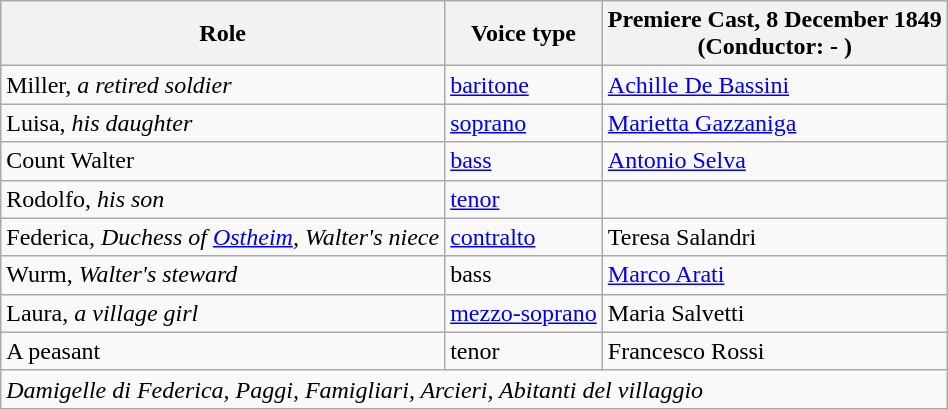<table class="wikitable">
<tr>
<th>Role</th>
<th>Voice type</th>
<th>Premiere Cast, 8 December 1849<br>(Conductor: - )</th>
</tr>
<tr>
<td>Miller, <em>a retired soldier</em></td>
<td><a href='#'>baritone</a></td>
<td><a href='#'>Achille De Bassini</a></td>
</tr>
<tr>
<td>Luisa, <em>his daughter</em></td>
<td><a href='#'>soprano</a></td>
<td><a href='#'>Marietta Gazzaniga</a></td>
</tr>
<tr>
<td>Count Walter</td>
<td><a href='#'>bass</a></td>
<td><a href='#'>Antonio Selva</a></td>
</tr>
<tr>
<td>Rodolfo, <em>his son</em></td>
<td><a href='#'>tenor</a></td>
<td></td>
</tr>
<tr>
<td>Federica, <em>Duchess of <a href='#'>Ostheim</a>, Walter's niece</em></td>
<td><a href='#'>contralto</a></td>
<td>Teresa Salandri</td>
</tr>
<tr>
<td>Wurm, <em>Walter's steward</em></td>
<td>bass</td>
<td><a href='#'>Marco Arati</a></td>
</tr>
<tr>
<td>Laura, <em>a village girl</em></td>
<td><a href='#'>mezzo-soprano</a></td>
<td>Maria Salvetti</td>
</tr>
<tr>
<td>A peasant</td>
<td>tenor</td>
<td>Francesco Rossi</td>
</tr>
<tr>
<td colspan="3"><em>Damigelle di Federica, Paggi, Famigliari, Arcieri, Abitanti del villaggio</em></td>
</tr>
</table>
